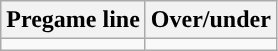<table class="wikitable">
<tr align="center">
<th>Pregame line</th>
<th>Over/under</th>
</tr>
<tr align="center">
<td></td>
<td></td>
</tr>
</table>
